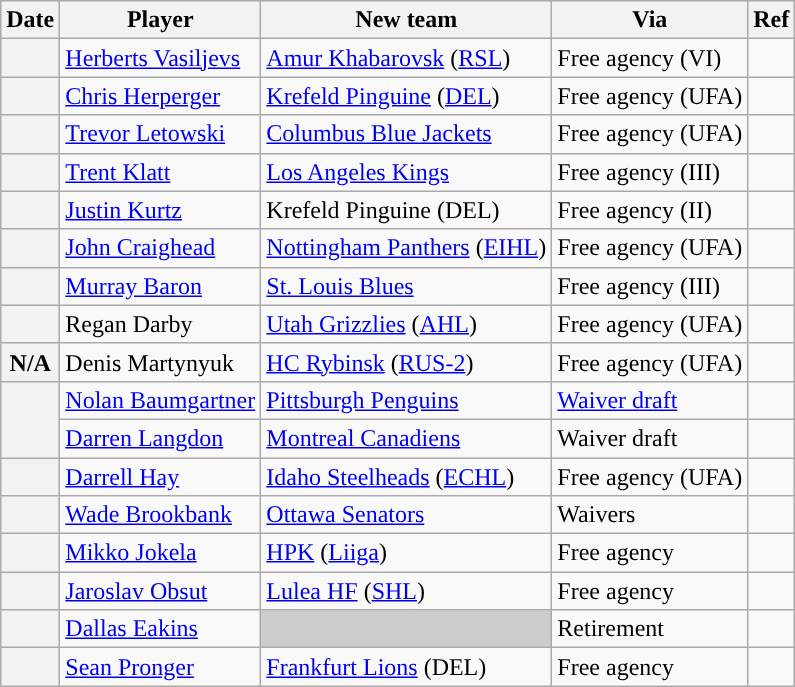<table class="wikitable plainrowheaders">
<tr style="background:#ddd; text-align:center;">
<th>Date</th>
<th>Player</th>
<th>New team</th>
<th>Via</th>
<th>Ref</th>
</tr>
<tr>
<th scope="row"></th>
<td><a href='#'>Herberts Vasiljevs</a></td>
<td><a href='#'>Amur Khabarovsk</a> (<a href='#'>RSL</a>)</td>
<td>Free agency (VI)</td>
<td></td>
</tr>
<tr>
<th scope="row"></th>
<td><a href='#'>Chris Herperger</a></td>
<td><a href='#'>Krefeld Pinguine</a> (<a href='#'>DEL</a>)</td>
<td>Free agency (UFA)</td>
<td></td>
</tr>
<tr>
<th scope="row"></th>
<td><a href='#'>Trevor Letowski</a></td>
<td><a href='#'>Columbus Blue Jackets</a></td>
<td>Free agency (UFA)</td>
<td></td>
</tr>
<tr>
<th scope="row"></th>
<td><a href='#'>Trent Klatt</a></td>
<td><a href='#'>Los Angeles Kings</a></td>
<td>Free agency (III)</td>
<td></td>
</tr>
<tr>
<th scope="row"></th>
<td><a href='#'>Justin Kurtz</a></td>
<td>Krefeld Pinguine (DEL)</td>
<td>Free agency (II)</td>
<td></td>
</tr>
<tr>
<th scope="row"></th>
<td><a href='#'>John Craighead</a></td>
<td><a href='#'>Nottingham Panthers</a> (<a href='#'>EIHL</a>)</td>
<td>Free agency (UFA)</td>
<td></td>
</tr>
<tr>
<th scope="row"></th>
<td><a href='#'>Murray Baron</a></td>
<td><a href='#'>St. Louis Blues</a></td>
<td>Free agency (III)</td>
<td></td>
</tr>
<tr>
<th scope="row"></th>
<td>Regan Darby</td>
<td><a href='#'>Utah Grizzlies</a> (<a href='#'>AHL</a>)</td>
<td>Free agency (UFA)</td>
<td></td>
</tr>
<tr>
<th scope="row">N/A</th>
<td>Denis Martynyuk</td>
<td><a href='#'>HC Rybinsk</a> (<a href='#'>RUS-2</a>)</td>
<td>Free agency (UFA)</td>
<td></td>
</tr>
<tr>
<th scope="row" rowspan=2></th>
<td><a href='#'>Nolan Baumgartner</a></td>
<td><a href='#'>Pittsburgh Penguins</a></td>
<td><a href='#'>Waiver draft</a></td>
<td></td>
</tr>
<tr>
<td><a href='#'>Darren Langdon</a></td>
<td><a href='#'>Montreal Canadiens</a></td>
<td>Waiver draft</td>
<td></td>
</tr>
<tr>
<th scope="row"></th>
<td><a href='#'>Darrell Hay</a></td>
<td><a href='#'>Idaho Steelheads</a> (<a href='#'>ECHL</a>)</td>
<td>Free agency (UFA)</td>
<td></td>
</tr>
<tr>
<th scope="row"></th>
<td><a href='#'>Wade Brookbank</a></td>
<td><a href='#'>Ottawa Senators</a></td>
<td>Waivers</td>
<td></td>
</tr>
<tr>
<th scope="row"></th>
<td><a href='#'>Mikko Jokela</a></td>
<td><a href='#'>HPK</a> (<a href='#'>Liiga</a>)</td>
<td>Free agency</td>
<td></td>
</tr>
<tr>
<th scope="row"></th>
<td><a href='#'>Jaroslav Obsut</a></td>
<td><a href='#'>Lulea HF</a> (<a href='#'>SHL</a>)</td>
<td>Free agency</td>
<td></td>
</tr>
<tr>
<th scope="row"></th>
<td><a href='#'>Dallas Eakins</a></td>
<td style="background:#ccc"></td>
<td>Retirement</td>
<td></td>
</tr>
<tr>
<th scope="row"></th>
<td><a href='#'>Sean Pronger</a></td>
<td><a href='#'>Frankfurt Lions</a> (DEL)</td>
<td>Free agency</td>
<td></td>
</tr>
</table>
